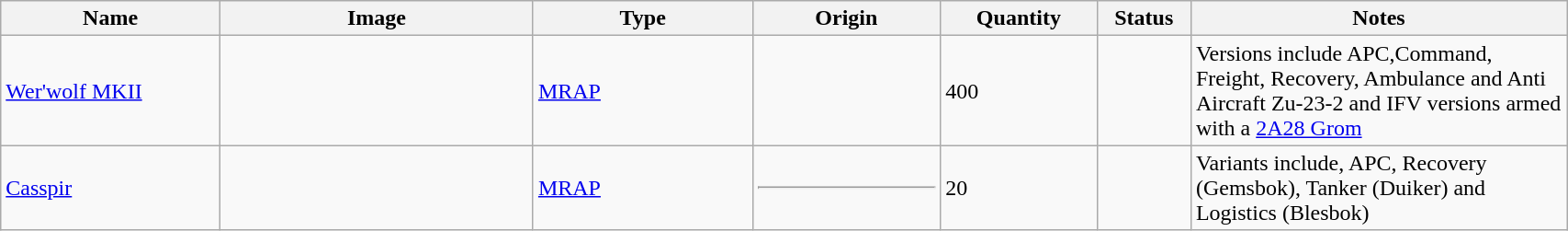<table class="wikitable" style="width:90%;">
<tr>
<th width=14%>Name</th>
<th width=20%>Image</th>
<th width=14%>Type</th>
<th width=12%>Origin</th>
<th width=10%>Quantity</th>
<th width=06%>Status</th>
<th width=24%>Notes</th>
</tr>
<tr>
<td><a href='#'>Wer'wolf MKII</a></td>
<td></td>
<td><a href='#'>MRAP</a></td>
<td></td>
<td>400</td>
<td></td>
<td>Versions include APC,Command, Freight, Recovery, Ambulance and Anti Aircraft Zu-23-2 and IFV versions armed with a <a href='#'>2A28 Grom</a></td>
</tr>
<tr>
<td><a href='#'>Casspir</a></td>
<td></td>
<td><a href='#'>MRAP</a></td>
<td><hr></td>
<td>20</td>
<td></td>
<td>Variants include, APC, Recovery (Gemsbok), Tanker (Duiker) and Logistics (Blesbok)</td>
</tr>
</table>
